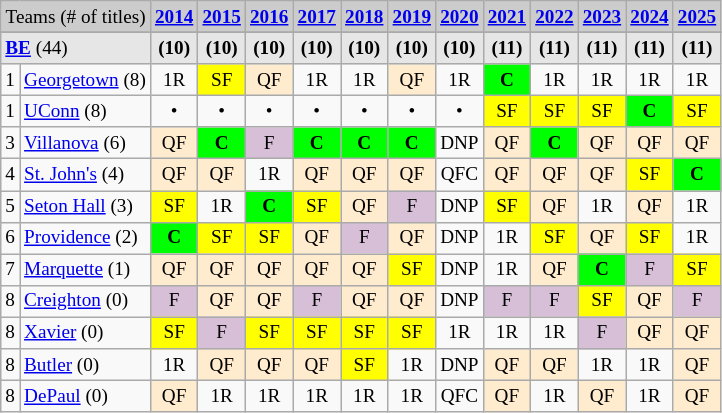<table class="wikitable" style="text-align:center;font-size:80%">
<tr style="background:#ccc">
<td colspan="2">Teams (# of titles)</td>
<td><strong><a href='#'>2014</a></strong></td>
<td><strong><a href='#'>2015</a></strong></td>
<td><strong><a href='#'>2016</a></strong></td>
<td><strong><a href='#'>2017</a></strong></td>
<td><strong><a href='#'>2018</a></strong></td>
<td><strong><a href='#'>2019</a></strong></td>
<td><strong><a href='#'>2020</a></strong></td>
<td><strong><a href='#'>2021</a></strong></td>
<td><strong><a href='#'>2022</a></strong></td>
<td><strong><a href='#'>2023</a></strong></td>
<td><strong><a href='#'>2024</a></strong></td>
<td><strong><a href='#'>2025</a></strong></td>
</tr>
<tr>
</tr>
<tr>
</tr>
<tr style="background:#e6e6e6">
<td colspan="2" align="left"><strong><a href='#'>BE</a></strong> (44)</td>
<td><strong>(10)</strong></td>
<td><strong>(10)</strong></td>
<td><strong>(10)</strong></td>
<td><strong>(10)</strong></td>
<td><strong>(10)</strong></td>
<td><strong>(10)</strong></td>
<td><strong>(10)</strong></td>
<td><strong>(11)</strong></td>
<td><strong>(11)</strong></td>
<td><strong>(11)</strong></td>
<td><strong>(11)</strong></td>
<td><strong>(11)</strong></td>
</tr>
<tr>
<td>1</td>
<td align="left"><a href='#'>Georgetown</a> (8)</td>
<td>1R</td>
<td bgcolor=yellow>SF</td>
<td bgcolor=#ffebcd>QF</td>
<td>1R</td>
<td>1R</td>
<td bgcolor=#ffebcd>QF</td>
<td>1R</td>
<td bgcolor=#00ff00><strong>C</strong></td>
<td>1R</td>
<td>1R</td>
<td>1R</td>
<td>1R</td>
</tr>
<tr>
<td>1</td>
<td align="left"><a href='#'>UConn</a> (8)</td>
<td>•</td>
<td>•</td>
<td>•</td>
<td>•</td>
<td>•</td>
<td>•</td>
<td>•</td>
<td bgcolor=yellow>SF</td>
<td bgcolor=yellow>SF</td>
<td bgcolor=yellow>SF</td>
<td bgcolor=#00ff00><strong>C</strong></td>
<td bgcolor=yellow>SF</td>
</tr>
<tr>
<td>3</td>
<td align="left"><a href='#'>Villanova</a> (6)</td>
<td bgcolor=#ffebcd>QF</td>
<td bgcolor=#00ff00><strong>C</strong></td>
<td bgcolor=thistle>F</td>
<td bgcolor=#00ff00><strong>C</strong></td>
<td bgcolor=#00ff00><strong>C</strong></td>
<td bgcolor=#00ff00><strong>C</strong></td>
<td>DNP</td>
<td bgcolor=#ffebcd>QF</td>
<td bgcolor=#00ff00><strong>C</strong></td>
<td bgcolor=#ffebcd>QF</td>
<td bgcolor=#ffebcd>QF</td>
<td bgcolor=#ffebcd>QF</td>
</tr>
<tr>
<td>4</td>
<td align="left"><a href='#'>St. John's</a> (4)</td>
<td bgcolor=#ffebcd>QF</td>
<td bgcolor=#ffebcd>QF</td>
<td>1R</td>
<td bgcolor=#ffebcd>QF</td>
<td bgcolor=#ffebcd>QF</td>
<td bgcolor=#ffebcd>QF</td>
<td>QFC</td>
<td bgcolor=#ffebcd>QF</td>
<td bgcolor=#ffebcd>QF</td>
<td bgcolor=#ffebcd>QF</td>
<td bgcolor=yellow>SF</td>
<td bgcolor=#00ff00><strong>C</strong></td>
</tr>
<tr>
<td>5</td>
<td align="left"><a href='#'>Seton Hall</a> (3)</td>
<td bgcolor=yellow>SF</td>
<td>1R</td>
<td bgcolor=#00ff00><strong>C</strong></td>
<td bgcolor=yellow>SF</td>
<td bgcolor=#ffebcd>QF</td>
<td bgcolor=thistle>F</td>
<td>DNP</td>
<td bgcolor=yellow>SF</td>
<td bgcolor=#ffebcd>QF</td>
<td>1R</td>
<td bgcolor=#ffebcd>QF</td>
<td>1R</td>
</tr>
<tr>
<td>6</td>
<td align="left"><a href='#'>Providence</a> (2)</td>
<td bgcolor=#00ff00><strong>C</strong></td>
<td bgcolor=yellow>SF</td>
<td bgcolor=yellow>SF</td>
<td bgcolor=#ffebcd>QF</td>
<td bgcolor=thistle>F</td>
<td bgcolor=#ffebcd>QF</td>
<td>DNP</td>
<td>1R</td>
<td bgcolor=yellow>SF</td>
<td bgcolor=#ffebcd>QF</td>
<td bgcolor=yellow>SF</td>
<td>1R</td>
</tr>
<tr>
<td>7</td>
<td align="left"><a href='#'>Marquette</a> (1)</td>
<td bgcolor=#ffebcd>QF</td>
<td bgcolor=#ffebcd>QF</td>
<td bgcolor=#ffebcd>QF</td>
<td bgcolor=#ffebcd>QF</td>
<td bgcolor=#ffebcd>QF</td>
<td bgcolor=yellow>SF</td>
<td>DNP</td>
<td>1R</td>
<td bgcolor=#ffebcd>QF</td>
<td bgcolor=#00ff00><strong>C</strong></td>
<td bgcolor=thistle>F</td>
<td bgcolor=yellow>SF</td>
</tr>
<tr>
<td>8</td>
<td align="left"><a href='#'>Creighton</a> (0)</td>
<td bgcolor=thistle>F</td>
<td bgcolor=#ffebcd>QF</td>
<td bgcolor=#ffebcd>QF</td>
<td bgcolor=thistle>F</td>
<td bgcolor=#ffebcd>QF</td>
<td bgcolor=#ffebcd>QF</td>
<td>DNP</td>
<td bgcolor=thistle>F</td>
<td bgcolor=thistle>F</td>
<td bgcolor=yellow>SF</td>
<td bgcolor=#ffebcd>QF</td>
<td bgcolor=thistle>F</td>
</tr>
<tr>
<td>8</td>
<td align="left"><a href='#'>Xavier</a> (0)</td>
<td bgcolor=yellow>SF</td>
<td bgcolor=thistle>F</td>
<td bgcolor=yellow>SF</td>
<td bgcolor=yellow>SF</td>
<td bgcolor=yellow>SF</td>
<td bgcolor=yellow>SF</td>
<td>1R</td>
<td>1R</td>
<td>1R</td>
<td bgcolor=thistle>F</td>
<td bgcolor=#ffebcd>QF</td>
<td bgcolor=#ffebcd>QF</td>
</tr>
<tr>
<td>8</td>
<td align="left"><a href='#'>Butler</a> (0)</td>
<td>1R</td>
<td bgcolor=#ffebcd>QF</td>
<td bgcolor=#ffebcd>QF</td>
<td bgcolor=#ffebcd>QF</td>
<td bgcolor=yellow>SF</td>
<td>1R</td>
<td>DNP</td>
<td bgcolor=#ffebcd>QF</td>
<td bgcolor=#ffebcd>QF</td>
<td>1R</td>
<td>1R</td>
<td bgcolor=#ffebcd>QF</td>
</tr>
<tr>
<td>8</td>
<td align="left"><a href='#'>DePaul</a> (0)</td>
<td bgcolor=#ffebcd>QF</td>
<td>1R</td>
<td>1R</td>
<td>1R</td>
<td>1R</td>
<td>1R</td>
<td>QFC</td>
<td bgcolor=#ffebcd>QF</td>
<td>1R</td>
<td bgcolor=#ffebcd>QF</td>
<td>1R</td>
<td bgcolor=#ffebcd>QF</td>
</tr>
</table>
